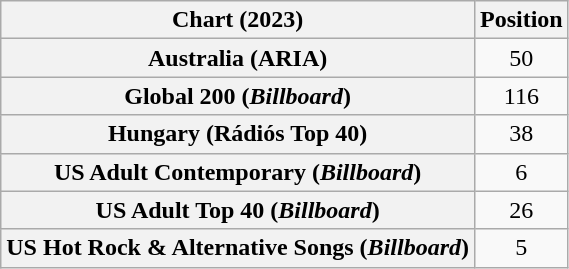<table class="wikitable sortable plainrowheaders" style="text-align:center">
<tr>
<th scope="col">Chart (2023)</th>
<th scope="col">Position</th>
</tr>
<tr>
<th scope="row">Australia (ARIA)</th>
<td>50</td>
</tr>
<tr>
<th scope="row">Global 200 (<em>Billboard</em>)</th>
<td>116</td>
</tr>
<tr>
<th scope="row">Hungary (Rádiós Top 40)</th>
<td>38</td>
</tr>
<tr>
<th scope="row">US Adult Contemporary (<em>Billboard</em>)</th>
<td>6</td>
</tr>
<tr>
<th scope="row">US Adult Top 40 (<em>Billboard</em>)</th>
<td>26</td>
</tr>
<tr>
<th scope="row">US Hot Rock & Alternative Songs (<em>Billboard</em>)</th>
<td>5</td>
</tr>
</table>
